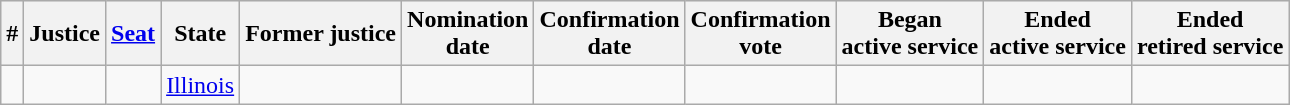<table class="sortable wikitable">
<tr bgcolor="#ececec">
<th>#</th>
<th>Justice</th>
<th><a href='#'>Seat</a></th>
<th>State</th>
<th>Former justice</th>
<th>Nomination<br>date</th>
<th>Confirmation<br>date</th>
<th>Confirmation<br>vote</th>
<th>Began<br>active service</th>
<th>Ended<br>active service</th>
<th>Ended<br>retired service</th>
</tr>
<tr>
<td></td>
<td></td>
<td align="center"></td>
<td><a href='#'>Illinois</a></td>
<td></td>
<td></td>
<td></td>
<td align="center"></td>
<td></td>
<td></td>
<td></td>
</tr>
</table>
